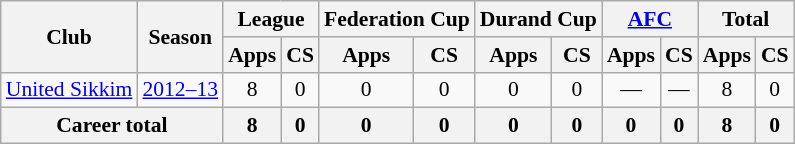<table class="wikitable" style="font-size:90%; text-align:center;">
<tr>
<th rowspan="2">Club</th>
<th rowspan="2">Season</th>
<th colspan="2">League</th>
<th colspan="2">Federation Cup</th>
<th colspan="2">Durand Cup</th>
<th colspan="2"><a href='#'>AFC</a></th>
<th colspan="2">Total</th>
</tr>
<tr>
<th>Apps</th>
<th>CS</th>
<th>Apps</th>
<th>CS</th>
<th>Apps</th>
<th>CS</th>
<th>Apps</th>
<th>CS</th>
<th>Apps</th>
<th>CS</th>
</tr>
<tr>
<td rowspan="1"><a href='#'>United Sikkim</a></td>
<td><a href='#'>2012–13</a></td>
<td>8</td>
<td>0</td>
<td>0</td>
<td>0</td>
<td>0</td>
<td>0</td>
<td>—</td>
<td>—</td>
<td>8</td>
<td>0</td>
</tr>
<tr>
<th colspan="2">Career total</th>
<th>8</th>
<th>0</th>
<th>0</th>
<th>0</th>
<th>0</th>
<th>0</th>
<th>0</th>
<th>0</th>
<th>8</th>
<th>0</th>
</tr>
</table>
